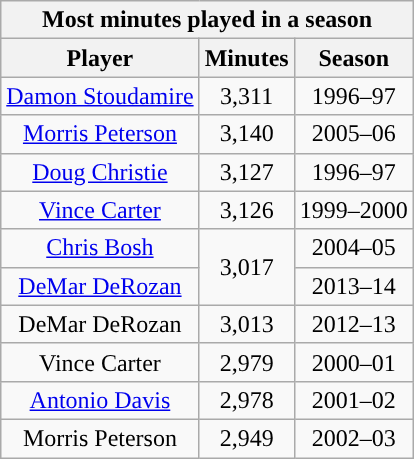<table class="wikitable sortable" style="text-align:center">
<tr>
<th colspan="3">Most minutes played in a season</th>
</tr>
<tr>
<th>Player</th>
<th>Minutes</th>
<th>Season</th>
</tr>
<tr>
<td><a href='#'>Damon Stoudamire</a></td>
<td>3,311</td>
<td>1996–97</td>
</tr>
<tr>
<td><a href='#'>Morris Peterson</a></td>
<td>3,140</td>
<td>2005–06</td>
</tr>
<tr>
<td><a href='#'>Doug Christie</a></td>
<td>3,127</td>
<td>1996–97</td>
</tr>
<tr>
<td><a href='#'>Vince Carter</a></td>
<td>3,126</td>
<td>1999–2000</td>
</tr>
<tr>
<td><a href='#'>Chris Bosh</a></td>
<td rowspan=2>3,017</td>
<td>2004–05</td>
</tr>
<tr>
<td><a href='#'>DeMar DeRozan</a></td>
<td>2013–14</td>
</tr>
<tr>
<td>DeMar DeRozan</td>
<td>3,013</td>
<td>2012–13</td>
</tr>
<tr>
<td>Vince Carter</td>
<td>2,979</td>
<td>2000–01</td>
</tr>
<tr>
<td><a href='#'>Antonio Davis</a></td>
<td>2,978</td>
<td>2001–02</td>
</tr>
<tr>
<td>Morris Peterson</td>
<td>2,949</td>
<td>2002–03</td>
</tr>
</table>
